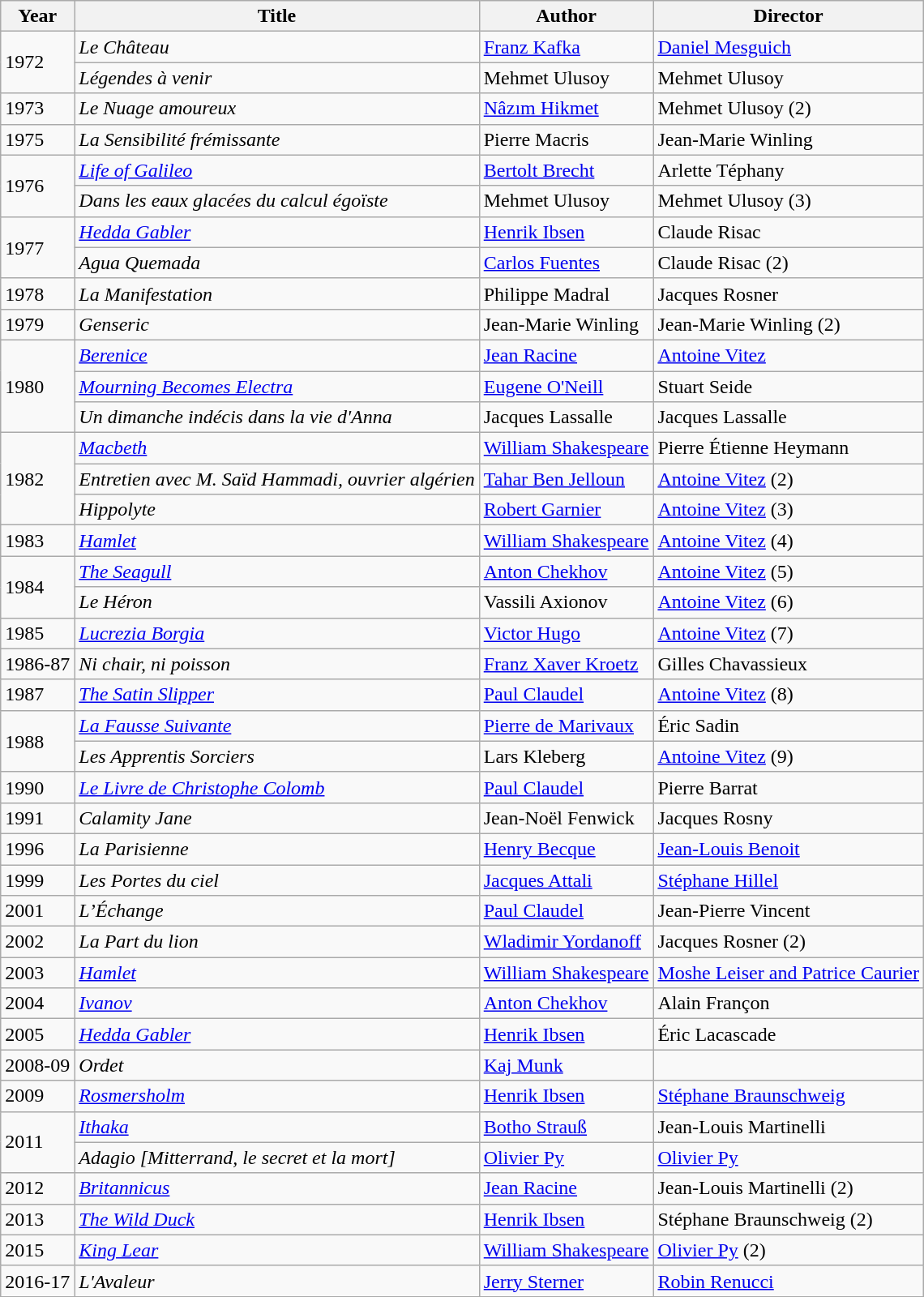<table class="wikitable">
<tr>
<th>Year</th>
<th>Title</th>
<th>Author</th>
<th>Director</th>
</tr>
<tr>
<td rowspan=2>1972</td>
<td><em>Le Château</em></td>
<td><a href='#'>Franz Kafka</a></td>
<td><a href='#'>Daniel Mesguich</a></td>
</tr>
<tr>
<td><em>Légendes à venir</em></td>
<td>Mehmet Ulusoy</td>
<td>Mehmet Ulusoy</td>
</tr>
<tr>
<td>1973</td>
<td><em>Le Nuage amoureux</em></td>
<td><a href='#'>Nâzım Hikmet</a></td>
<td>Mehmet Ulusoy (2)</td>
</tr>
<tr>
<td>1975</td>
<td><em>La Sensibilité frémissante</em></td>
<td>Pierre Macris</td>
<td>Jean-Marie Winling</td>
</tr>
<tr>
<td rowspan=2>1976</td>
<td><em><a href='#'>Life of Galileo</a></em></td>
<td><a href='#'>Bertolt Brecht</a></td>
<td>Arlette Téphany</td>
</tr>
<tr>
<td><em>Dans les eaux glacées du calcul égoïste</em></td>
<td>Mehmet Ulusoy</td>
<td>Mehmet Ulusoy (3)</td>
</tr>
<tr>
<td rowspan=2>1977</td>
<td><em><a href='#'>Hedda Gabler</a></em></td>
<td><a href='#'>Henrik Ibsen</a></td>
<td>Claude Risac</td>
</tr>
<tr>
<td><em>Agua Quemada</em></td>
<td><a href='#'>Carlos Fuentes</a></td>
<td>Claude Risac (2)</td>
</tr>
<tr>
<td>1978</td>
<td><em>La Manifestation</em></td>
<td>Philippe Madral</td>
<td>Jacques Rosner</td>
</tr>
<tr>
<td>1979</td>
<td><em>Genseric</em></td>
<td>Jean-Marie Winling</td>
<td>Jean-Marie Winling (2)</td>
</tr>
<tr>
<td rowspan=3>1980</td>
<td><em><a href='#'>Berenice</a></em></td>
<td><a href='#'>Jean Racine</a></td>
<td><a href='#'>Antoine Vitez</a></td>
</tr>
<tr>
<td><em><a href='#'>Mourning Becomes Electra</a></em></td>
<td><a href='#'>Eugene O'Neill</a></td>
<td>Stuart Seide</td>
</tr>
<tr>
<td><em>Un dimanche indécis dans la vie d'Anna</em></td>
<td>Jacques Lassalle</td>
<td>Jacques Lassalle</td>
</tr>
<tr>
<td rowspan=3>1982</td>
<td><em><a href='#'>Macbeth</a></em></td>
<td><a href='#'>William Shakespeare</a></td>
<td>Pierre Étienne Heymann</td>
</tr>
<tr>
<td><em>Entretien avec M. Saïd Hammadi, ouvrier algérien</em></td>
<td><a href='#'>Tahar Ben Jelloun</a></td>
<td><a href='#'>Antoine Vitez</a> (2)</td>
</tr>
<tr>
<td><em>Hippolyte</em></td>
<td><a href='#'>Robert Garnier</a></td>
<td><a href='#'>Antoine Vitez</a> (3)</td>
</tr>
<tr>
<td>1983</td>
<td><em><a href='#'>Hamlet</a></em></td>
<td><a href='#'>William Shakespeare</a></td>
<td><a href='#'>Antoine Vitez</a> (4)</td>
</tr>
<tr>
<td rowspan=2>1984</td>
<td><em><a href='#'>The Seagull</a></em></td>
<td><a href='#'>Anton Chekhov</a></td>
<td><a href='#'>Antoine Vitez</a> (5)</td>
</tr>
<tr>
<td><em>Le Héron</em></td>
<td>Vassili Axionov</td>
<td><a href='#'>Antoine Vitez</a> (6)</td>
</tr>
<tr>
<td>1985</td>
<td><em><a href='#'>Lucrezia Borgia</a></em></td>
<td><a href='#'>Victor Hugo</a></td>
<td><a href='#'>Antoine Vitez</a> (7)</td>
</tr>
<tr>
<td>1986-87</td>
<td><em>Ni chair, ni poisson</em></td>
<td><a href='#'>Franz Xaver Kroetz</a></td>
<td>Gilles Chavassieux</td>
</tr>
<tr>
<td>1987</td>
<td><em><a href='#'>The Satin Slipper</a></em></td>
<td><a href='#'>Paul Claudel</a></td>
<td><a href='#'>Antoine Vitez</a> (8)</td>
</tr>
<tr>
<td rowspan=2>1988</td>
<td><em><a href='#'>La Fausse Suivante</a></em></td>
<td><a href='#'>Pierre de Marivaux</a></td>
<td>Éric Sadin</td>
</tr>
<tr>
<td><em>Les Apprentis Sorciers</em></td>
<td>Lars Kleberg</td>
<td><a href='#'>Antoine Vitez</a> (9)</td>
</tr>
<tr>
<td>1990</td>
<td><em><a href='#'>Le Livre de Christophe Colomb</a></em></td>
<td><a href='#'>Paul Claudel</a></td>
<td>Pierre Barrat</td>
</tr>
<tr>
<td>1991</td>
<td><em>Calamity Jane</em></td>
<td>Jean-Noël Fenwick</td>
<td>Jacques Rosny</td>
</tr>
<tr>
<td>1996</td>
<td><em>La Parisienne</em></td>
<td><a href='#'>Henry Becque</a></td>
<td><a href='#'>Jean-Louis Benoit</a></td>
</tr>
<tr>
<td>1999</td>
<td><em>Les Portes du ciel</em></td>
<td><a href='#'>Jacques Attali</a></td>
<td><a href='#'>Stéphane Hillel</a></td>
</tr>
<tr>
<td>2001</td>
<td><em>L’Échange</em></td>
<td><a href='#'>Paul Claudel</a></td>
<td>Jean-Pierre Vincent</td>
</tr>
<tr>
<td>2002</td>
<td><em>La Part du lion</em></td>
<td><a href='#'>Wladimir Yordanoff</a></td>
<td>Jacques Rosner (2)</td>
</tr>
<tr>
<td>2003</td>
<td><em><a href='#'>Hamlet</a></em></td>
<td><a href='#'>William Shakespeare</a></td>
<td><a href='#'>Moshe Leiser and Patrice Caurier</a></td>
</tr>
<tr>
<td>2004</td>
<td><em><a href='#'>Ivanov</a></em></td>
<td><a href='#'>Anton Chekhov</a></td>
<td>Alain Françon</td>
</tr>
<tr>
<td>2005</td>
<td><em><a href='#'>Hedda Gabler</a></em></td>
<td><a href='#'>Henrik Ibsen</a></td>
<td>Éric Lacascade</td>
</tr>
<tr>
<td>2008-09</td>
<td><em>Ordet</em></td>
<td><a href='#'>Kaj Munk</a></td>
<td></td>
</tr>
<tr>
<td>2009</td>
<td><em><a href='#'>Rosmersholm</a></em></td>
<td><a href='#'>Henrik Ibsen</a></td>
<td><a href='#'>Stéphane Braunschweig</a></td>
</tr>
<tr>
<td rowspan=2>2011</td>
<td><em><a href='#'>Ithaka</a></em></td>
<td><a href='#'>Botho Strauß</a></td>
<td>Jean-Louis Martinelli</td>
</tr>
<tr>
<td><em>Adagio [Mitterrand, le secret et la mort]</em></td>
<td><a href='#'>Olivier Py</a></td>
<td><a href='#'>Olivier Py</a></td>
</tr>
<tr>
<td>2012</td>
<td><em><a href='#'>Britannicus</a></em></td>
<td><a href='#'>Jean Racine</a></td>
<td>Jean-Louis Martinelli (2)</td>
</tr>
<tr>
<td>2013</td>
<td><em><a href='#'>The Wild Duck</a></em></td>
<td><a href='#'>Henrik Ibsen</a></td>
<td>Stéphane Braunschweig (2)</td>
</tr>
<tr>
<td>2015</td>
<td><em><a href='#'>King Lear</a></em></td>
<td><a href='#'>William Shakespeare</a></td>
<td><a href='#'>Olivier Py</a> (2)</td>
</tr>
<tr>
<td>2016-17</td>
<td><em>L'Avaleur</em></td>
<td><a href='#'>Jerry Sterner</a></td>
<td><a href='#'>Robin Renucci</a></td>
</tr>
<tr>
</tr>
</table>
